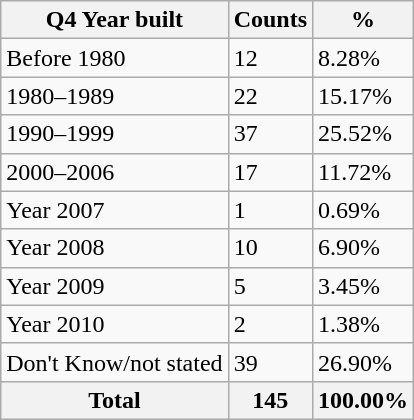<table class="wikitable sortable">
<tr>
<th>Q4 Year built</th>
<th>Counts</th>
<th>%</th>
</tr>
<tr>
<td>Before 1980</td>
<td>12</td>
<td>8.28%</td>
</tr>
<tr>
<td>1980–1989</td>
<td>22</td>
<td>15.17%</td>
</tr>
<tr>
<td>1990–1999</td>
<td>37</td>
<td>25.52%</td>
</tr>
<tr>
<td>2000–2006</td>
<td>17</td>
<td>11.72%</td>
</tr>
<tr>
<td>Year 2007</td>
<td>1</td>
<td>0.69%</td>
</tr>
<tr>
<td>Year 2008</td>
<td>10</td>
<td>6.90%</td>
</tr>
<tr>
<td>Year 2009</td>
<td>5</td>
<td>3.45%</td>
</tr>
<tr>
<td>Year 2010</td>
<td>2</td>
<td>1.38%</td>
</tr>
<tr>
<td>Don't Know/not stated</td>
<td>39</td>
<td>26.90%</td>
</tr>
<tr>
<th>Total</th>
<th>145</th>
<th>100.00%</th>
</tr>
</table>
